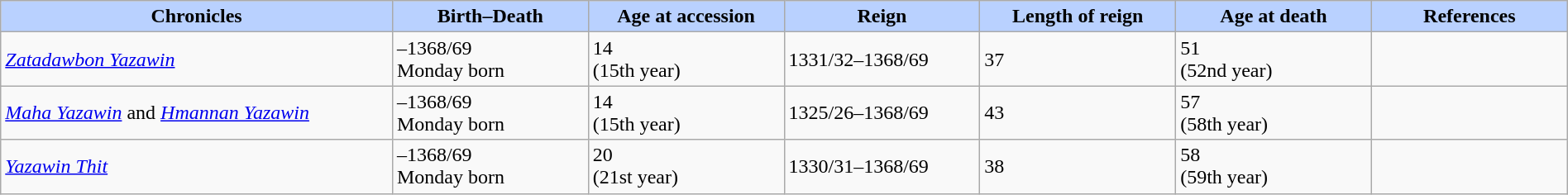<table width=100% class="wikitable">
<tr>
<th style="background-color:#B9D1FF" width=20%>Chronicles</th>
<th style="background-color:#B9D1FF" width=10%>Birth–Death</th>
<th style="background-color:#B9D1FF" width=10%>Age at accession</th>
<th style="background-color:#B9D1FF" width=10%>Reign</th>
<th style="background-color:#B9D1FF" width=10%>Length of reign</th>
<th style="background-color:#B9D1FF" width=10%>Age at death</th>
<th style="background-color:#B9D1FF" width=10%>References</th>
</tr>
<tr>
<td><em><a href='#'>Zatadawbon Yazawin</a></em></td>
<td>–1368/69 <br> Monday born</td>
<td>14 <br> (15th year)</td>
<td>1331/32–1368/69</td>
<td>37</td>
<td>51 <br> (52nd year)</td>
<td></td>
</tr>
<tr>
<td><em><a href='#'>Maha Yazawin</a></em> and <em><a href='#'>Hmannan Yazawin</a></em></td>
<td>–1368/69 <br> Monday born</td>
<td>14 <br> (15th year)</td>
<td>1325/26–1368/69</td>
<td>43</td>
<td>57 <br> (58th year)</td>
<td></td>
</tr>
<tr>
<td><em><a href='#'>Yazawin Thit</a></em></td>
<td>–1368/69 <br> Monday born</td>
<td>20 <br> (21st year)</td>
<td>1330/31–1368/69</td>
<td>38</td>
<td>58 <br> (59th year)</td>
<td></td>
</tr>
</table>
